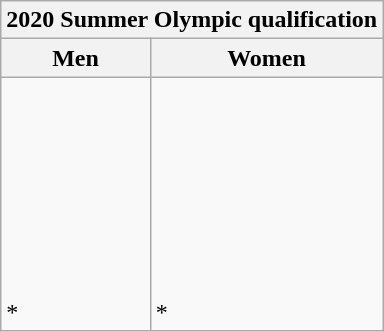<table class="wikitable">
<tr>
<th colspan=2>2020 Summer Olympic qualification</th>
</tr>
<tr>
<th>Men</th>
<th>Women</th>
</tr>
<tr>
<td><br><br>
<br>
<br>
<br>
<br>
<br>
<br>
*<br></td>
<td><br><br>
<br>
<br>
<br>
<br>
<br>
<br>
*<br></td>
</tr>
</table>
